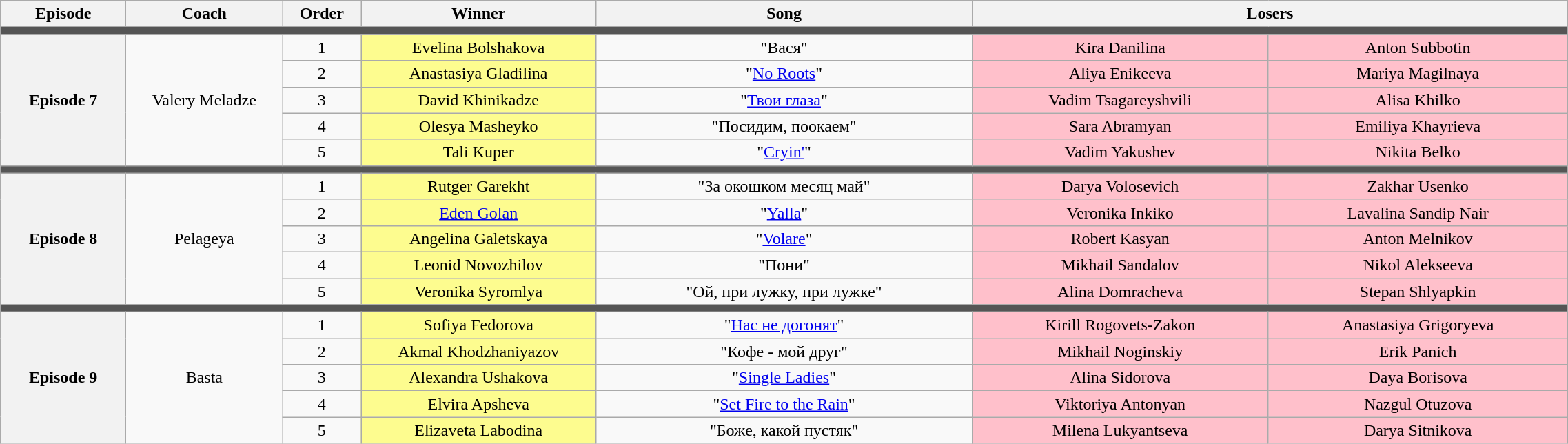<table class="wikitable" style="text-align: center; width:120%;">
<tr>
<th style="width:08%;">Episode</th>
<th style="width:10%;">Coach</th>
<th style="width:05%;">Order</th>
<th style="width:15%;">Winner</th>
<th style="width:24%;">Song</th>
<th colspan=2 style="width:29%:">Losers</th>
</tr>
<tr>
<td colspan=7 style="background:#555;"></td>
</tr>
<tr>
<th rowspan=5>Episode 7 <br> </th>
<td rowspan=5>Valery Meladze</td>
<td>1</td>
<td style="background:#fdfc8f;">Evelina Bolshakova</td>
<td>"Вася"</td>
<td style="background:pink;">Kira Danilina</td>
<td style="background:pink;">Anton Subbotin</td>
</tr>
<tr>
<td>2</td>
<td style="background:#fdfc8f;">Anastasiya Gladilina</td>
<td>"<a href='#'>No Roots</a>"</td>
<td style="background:pink;">Aliya Enikeeva</td>
<td style="background:pink;">Mariya Magilnaya</td>
</tr>
<tr>
<td>3</td>
<td style="background:#fdfc8f;">David Khinikadze</td>
<td>"<a href='#'>Твои глаза</a>"</td>
<td style="background:pink;">Vadim Tsagareyshvili</td>
<td style="background:pink;">Alisa Khilko</td>
</tr>
<tr>
<td>4</td>
<td style="background:#fdfc8f;">Olesya Masheyko</td>
<td>"Посидим, поокаем"</td>
<td style="background:pink;">Sara Abramyan</td>
<td style="background:pink;">Emiliya Khayrieva</td>
</tr>
<tr>
<td>5</td>
<td style="background:#fdfc8f;">Tali Kuper</td>
<td>"<a href='#'>Cryin'</a>"</td>
<td style="background:pink;">Vadim Yakushev</td>
<td style="background:pink;">Nikita Belko</td>
</tr>
<tr>
<td colspan="7" style="background:#555;"></td>
</tr>
<tr>
<th rowspan=5>Episode 8 <br> </th>
<td rowspan=5>Pelageya</td>
<td>1</td>
<td style="background:#fdfc8f;">Rutger Garekht</td>
<td>"За окошком месяц май"</td>
<td style="background:pink;">Darya Volosevich</td>
<td style="background:pink;">Zakhar Usenko</td>
</tr>
<tr>
<td>2</td>
<td style="background:#fdfc8f;"><a href='#'>Eden Golan</a></td>
<td>"<a href='#'>Yalla</a>"</td>
<td style="background:pink;">Veronika Inkiko</td>
<td style="background:pink;">Lavalina Sandip Nair</td>
</tr>
<tr>
<td>3</td>
<td style="background:#fdfc8f;">Angelina Galetskaya</td>
<td>"<a href='#'>Volare</a>"</td>
<td style="background:pink;">Robert Kasyan</td>
<td style="background:pink;">Anton Melnikov</td>
</tr>
<tr>
<td>4</td>
<td style="background:#fdfc8f;">Leonid Novozhilov</td>
<td>"Пони"</td>
<td style="background:pink;">Mikhail Sandalov</td>
<td style="background:pink;">Nikol Alekseeva</td>
</tr>
<tr>
<td>5</td>
<td style="background:#fdfc8f;">Veronika Syromlya</td>
<td>"Ой, при лужку, при лужке"</td>
<td style="background:pink;">Alina Domracheva</td>
<td style="background:pink;">Stepan Shlyapkin</td>
</tr>
<tr>
<td colspan="7" style="background:#555;"></td>
</tr>
<tr>
<th rowspan=5>Episode 9 <br> </th>
<td rowspan=5>Basta</td>
<td>1</td>
<td style="background:#fdfc8f;">Sofiya Fedorova</td>
<td>"<a href='#'>Нас не догонят</a>"</td>
<td style="background:pink;">Kirill Rogovets-Zakon</td>
<td style="background:pink;">Anastasiya Grigoryeva</td>
</tr>
<tr>
<td>2</td>
<td style="background:#fdfc8f;">Akmal Khodzhaniyazov</td>
<td>"Кофе - мой друг"</td>
<td style="background:pink;">Mikhail Noginskiy</td>
<td style="background:pink;">Erik Panich</td>
</tr>
<tr>
<td>3</td>
<td style="background:#fdfc8f;">Alexandra Ushakova</td>
<td>"<a href='#'>Single Ladies</a>"</td>
<td style="background:pink;">Alina Sidorova</td>
<td style="background:pink;">Daya Borisova</td>
</tr>
<tr>
<td>4</td>
<td style="background:#fdfc8f;">Elvira Apsheva</td>
<td>"<a href='#'>Set Fire to the Rain</a>"</td>
<td style="background:pink;">Viktoriya Antonyan</td>
<td style="background:pink;">Nazgul Otuzova</td>
</tr>
<tr>
<td>5</td>
<td style="background:#fdfc8f;">Elizaveta Labodina</td>
<td>"Боже, какой пустяк"</td>
<td style="background:pink;">Milena Lukyantseva</td>
<td style="background:pink;">Darya Sitnikova</td>
</tr>
</table>
